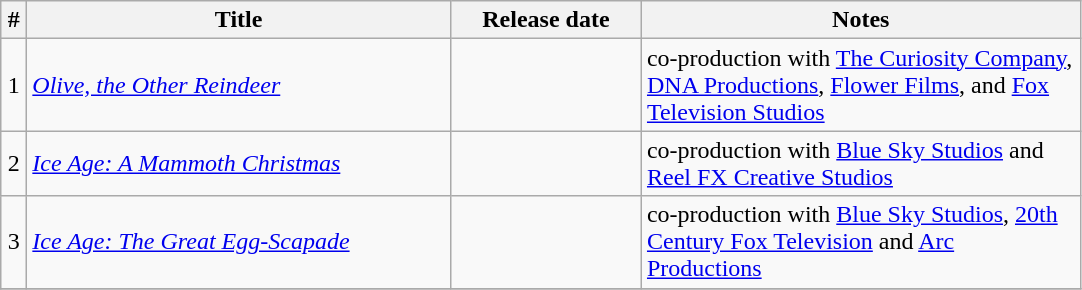<table class="wikitable sortable">
<tr>
<th width=10>#</th>
<th ! width=275>Title</th>
<th ! width=120>Release date</th>
<th ! width=285>Notes</th>
</tr>
<tr>
<td style="text-align:center;">1</td>
<td><em><a href='#'>Olive, the Other Reindeer</a></em></td>
<td style="text-align:center;"></td>
<td>co-production with <a href='#'>The Curiosity Company</a>, <a href='#'>DNA Productions</a>, <a href='#'>Flower Films</a>, and <a href='#'>Fox Television Studios</a></td>
</tr>
<tr>
<td style="text-align:center;">2</td>
<td><em><a href='#'>Ice Age: A Mammoth Christmas</a></em></td>
<td style="text-align:center;"></td>
<td>co-production with <a href='#'>Blue Sky Studios</a> and <a href='#'>Reel FX Creative Studios</a></td>
</tr>
<tr>
<td style="text-align:center;">3</td>
<td><em><a href='#'>Ice Age: The Great Egg-Scapade</a></em></td>
<td style="text-align:center;"></td>
<td>co-production with <a href='#'>Blue Sky Studios</a>, <a href='#'>20th Century Fox Television</a> and <a href='#'>Arc Productions</a></td>
</tr>
<tr>
</tr>
</table>
